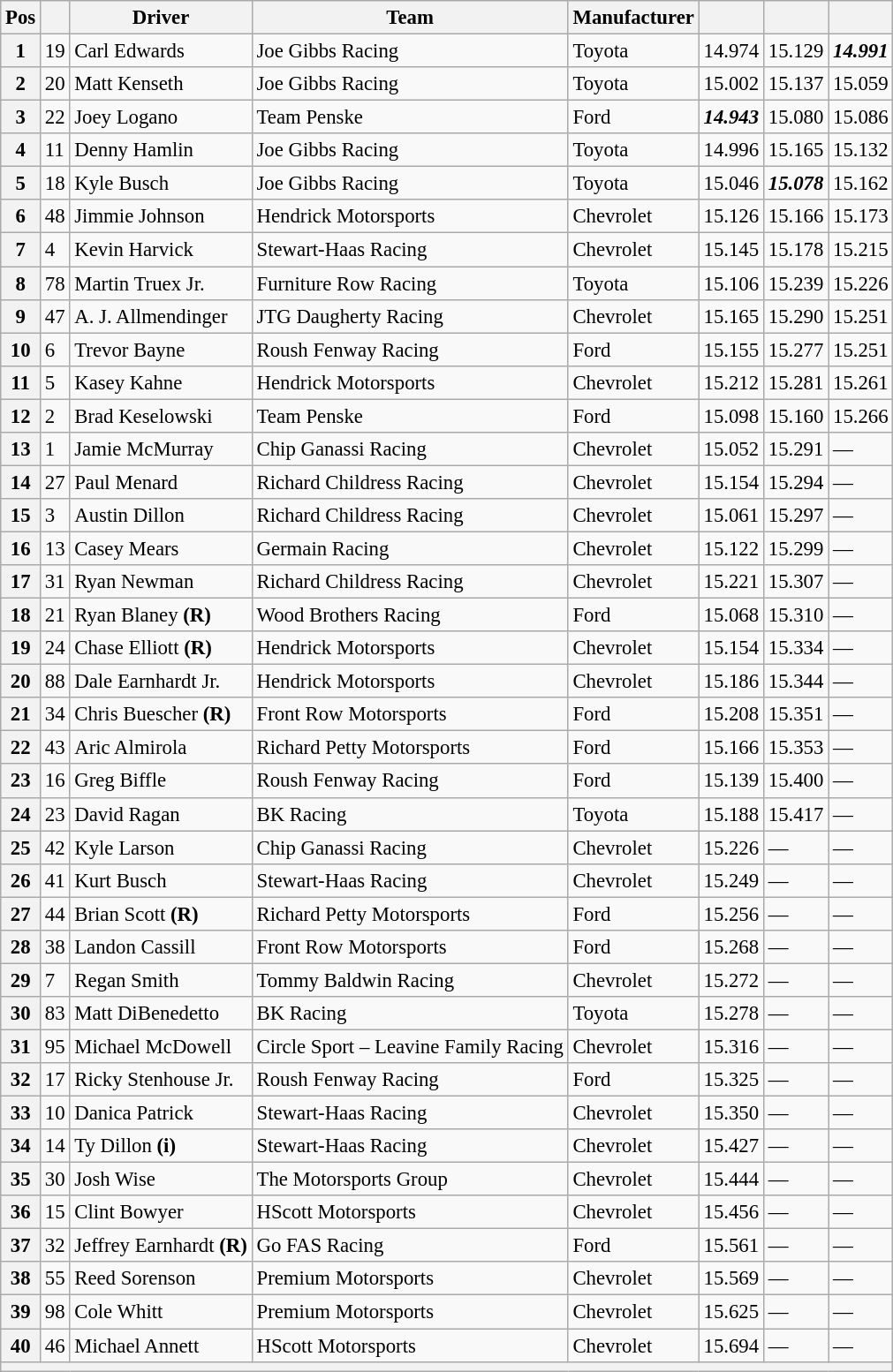<table class="wikitable" style="font-size:95%">
<tr>
<th>Pos</th>
<th></th>
<th>Driver</th>
<th>Team</th>
<th>Manufacturer</th>
<th></th>
<th></th>
<th></th>
</tr>
<tr>
<th>1</th>
<td>19</td>
<td>Carl Edwards</td>
<td>Joe Gibbs Racing</td>
<td>Toyota</td>
<td>14.974</td>
<td>15.129</td>
<td><strong><em>14.991</em></strong></td>
</tr>
<tr>
<th>2</th>
<td>20</td>
<td>Matt Kenseth</td>
<td>Joe Gibbs Racing</td>
<td>Toyota</td>
<td>15.002</td>
<td>15.137</td>
<td>15.059</td>
</tr>
<tr>
<th>3</th>
<td>22</td>
<td>Joey Logano</td>
<td>Team Penske</td>
<td>Ford</td>
<td><strong><em>14.943</em></strong></td>
<td>15.080</td>
<td>15.086</td>
</tr>
<tr>
<th>4</th>
<td>11</td>
<td>Denny Hamlin</td>
<td>Joe Gibbs Racing</td>
<td>Toyota</td>
<td>14.996</td>
<td>15.165</td>
<td>15.132</td>
</tr>
<tr>
<th>5</th>
<td>18</td>
<td>Kyle Busch</td>
<td>Joe Gibbs Racing</td>
<td>Toyota</td>
<td>15.046</td>
<td><strong><em>15.078</em></strong></td>
<td>15.162</td>
</tr>
<tr>
<th>6</th>
<td>48</td>
<td>Jimmie Johnson</td>
<td>Hendrick Motorsports</td>
<td>Chevrolet</td>
<td>15.126</td>
<td>15.166</td>
<td>15.173</td>
</tr>
<tr>
<th>7</th>
<td>4</td>
<td>Kevin Harvick</td>
<td>Stewart-Haas Racing</td>
<td>Chevrolet</td>
<td>15.145</td>
<td>15.178</td>
<td>15.215</td>
</tr>
<tr>
<th>8</th>
<td>78</td>
<td>Martin Truex Jr.</td>
<td>Furniture Row Racing</td>
<td>Toyota</td>
<td>15.106</td>
<td>15.239</td>
<td>15.226</td>
</tr>
<tr>
<th>9</th>
<td>47</td>
<td>A. J. Allmendinger</td>
<td>JTG Daugherty Racing</td>
<td>Chevrolet</td>
<td>15.165</td>
<td>15.290</td>
<td>15.251</td>
</tr>
<tr>
<th>10</th>
<td>6</td>
<td>Trevor Bayne</td>
<td>Roush Fenway Racing</td>
<td>Ford</td>
<td>15.155</td>
<td>15.277</td>
<td>15.251</td>
</tr>
<tr>
<th>11</th>
<td>5</td>
<td>Kasey Kahne</td>
<td>Hendrick Motorsports</td>
<td>Chevrolet</td>
<td>15.212</td>
<td>15.281</td>
<td>15.261</td>
</tr>
<tr>
<th>12</th>
<td>2</td>
<td>Brad Keselowski</td>
<td>Team Penske</td>
<td>Ford</td>
<td>15.098</td>
<td>15.160</td>
<td>15.266</td>
</tr>
<tr>
<th>13</th>
<td>1</td>
<td>Jamie McMurray</td>
<td>Chip Ganassi Racing</td>
<td>Chevrolet</td>
<td>15.052</td>
<td>15.291</td>
<td>—</td>
</tr>
<tr>
<th>14</th>
<td>27</td>
<td>Paul Menard</td>
<td>Richard Childress Racing</td>
<td>Chevrolet</td>
<td>15.154</td>
<td>15.294</td>
<td>—</td>
</tr>
<tr>
<th>15</th>
<td>3</td>
<td>Austin Dillon</td>
<td>Richard Childress Racing</td>
<td>Chevrolet</td>
<td>15.061</td>
<td>15.297</td>
<td>—</td>
</tr>
<tr>
<th>16</th>
<td>13</td>
<td>Casey Mears</td>
<td>Germain Racing</td>
<td>Chevrolet</td>
<td>15.122</td>
<td>15.299</td>
<td>—</td>
</tr>
<tr>
<th>17</th>
<td>31</td>
<td>Ryan Newman</td>
<td>Richard Childress Racing</td>
<td>Chevrolet</td>
<td>15.221</td>
<td>15.307</td>
<td>—</td>
</tr>
<tr>
<th>18</th>
<td>21</td>
<td>Ryan Blaney <strong>(R)</strong></td>
<td>Wood Brothers Racing</td>
<td>Ford</td>
<td>15.068</td>
<td>15.310</td>
<td>—</td>
</tr>
<tr>
<th>19</th>
<td>24</td>
<td>Chase Elliott <strong>(R)</strong></td>
<td>Hendrick Motorsports</td>
<td>Chevrolet</td>
<td>15.154</td>
<td>15.334</td>
<td>—</td>
</tr>
<tr>
<th>20</th>
<td>88</td>
<td>Dale Earnhardt Jr.</td>
<td>Hendrick Motorsports</td>
<td>Chevrolet</td>
<td>15.186</td>
<td>15.344</td>
<td>—</td>
</tr>
<tr>
<th>21</th>
<td>34</td>
<td>Chris Buescher <strong>(R)</strong></td>
<td>Front Row Motorsports</td>
<td>Ford</td>
<td>15.208</td>
<td>15.351</td>
<td>—</td>
</tr>
<tr>
<th>22</th>
<td>43</td>
<td>Aric Almirola</td>
<td>Richard Petty Motorsports</td>
<td>Ford</td>
<td>15.166</td>
<td>15.353</td>
<td>—</td>
</tr>
<tr>
<th>23</th>
<td>16</td>
<td>Greg Biffle</td>
<td>Roush Fenway Racing</td>
<td>Ford</td>
<td>15.139</td>
<td>15.400</td>
<td>—</td>
</tr>
<tr>
<th>24</th>
<td>23</td>
<td>David Ragan</td>
<td>BK Racing</td>
<td>Toyota</td>
<td>15.188</td>
<td>15.417</td>
<td>—</td>
</tr>
<tr>
<th>25</th>
<td>42</td>
<td>Kyle Larson</td>
<td>Chip Ganassi Racing</td>
<td>Chevrolet</td>
<td>15.226</td>
<td>—</td>
<td>—</td>
</tr>
<tr>
<th>26</th>
<td>41</td>
<td>Kurt Busch</td>
<td>Stewart-Haas Racing</td>
<td>Chevrolet</td>
<td>15.249</td>
<td>—</td>
<td>—</td>
</tr>
<tr>
<th>27</th>
<td>44</td>
<td>Brian Scott <strong>(R)</strong></td>
<td>Richard Petty Motorsports</td>
<td>Ford</td>
<td>15.256</td>
<td>—</td>
<td>—</td>
</tr>
<tr>
<th>28</th>
<td>38</td>
<td>Landon Cassill</td>
<td>Front Row Motorsports</td>
<td>Ford</td>
<td>15.268</td>
<td>—</td>
<td>—</td>
</tr>
<tr>
<th>29</th>
<td>7</td>
<td>Regan Smith</td>
<td>Tommy Baldwin Racing</td>
<td>Chevrolet</td>
<td>15.272</td>
<td>—</td>
<td>—</td>
</tr>
<tr>
<th>30</th>
<td>83</td>
<td>Matt DiBenedetto</td>
<td>BK Racing</td>
<td>Toyota</td>
<td>15.278</td>
<td>—</td>
<td>—</td>
</tr>
<tr>
<th>31</th>
<td>95</td>
<td>Michael McDowell</td>
<td>Circle Sport – Leavine Family Racing</td>
<td>Chevrolet</td>
<td>15.316</td>
<td>—</td>
<td>—</td>
</tr>
<tr>
<th>32</th>
<td>17</td>
<td>Ricky Stenhouse Jr.</td>
<td>Roush Fenway Racing</td>
<td>Ford</td>
<td>15.325</td>
<td>—</td>
<td>—</td>
</tr>
<tr>
<th>33</th>
<td>10</td>
<td>Danica Patrick</td>
<td>Stewart-Haas Racing</td>
<td>Chevrolet</td>
<td>15.350</td>
<td>—</td>
<td>—</td>
</tr>
<tr>
<th>34</th>
<td>14</td>
<td>Ty Dillon <strong>(i)</strong></td>
<td>Stewart-Haas Racing</td>
<td>Chevrolet</td>
<td>15.427</td>
<td>—</td>
<td>—</td>
</tr>
<tr>
<th>35</th>
<td>30</td>
<td>Josh Wise</td>
<td>The Motorsports Group</td>
<td>Chevrolet</td>
<td>15.444</td>
<td>—</td>
<td>—</td>
</tr>
<tr>
<th>36</th>
<td>15</td>
<td>Clint Bowyer</td>
<td>HScott Motorsports</td>
<td>Chevrolet</td>
<td>15.456</td>
<td>—</td>
<td>—</td>
</tr>
<tr>
<th>37</th>
<td>32</td>
<td>Jeffrey Earnhardt <strong>(R)</strong></td>
<td>Go FAS Racing</td>
<td>Ford</td>
<td>15.561</td>
<td>—</td>
<td>—</td>
</tr>
<tr>
<th>38</th>
<td>55</td>
<td>Reed Sorenson</td>
<td>Premium Motorsports</td>
<td>Chevrolet</td>
<td>15.569</td>
<td>—</td>
<td>—</td>
</tr>
<tr>
<th>39</th>
<td>98</td>
<td>Cole Whitt</td>
<td>Premium Motorsports</td>
<td>Chevrolet</td>
<td>15.625</td>
<td>—</td>
<td>—</td>
</tr>
<tr>
<th>40</th>
<td>46</td>
<td>Michael Annett</td>
<td>HScott Motorsports</td>
<td>Chevrolet</td>
<td>15.694</td>
<td>—</td>
<td>—</td>
</tr>
<tr>
<th colspan="8"></th>
</tr>
</table>
